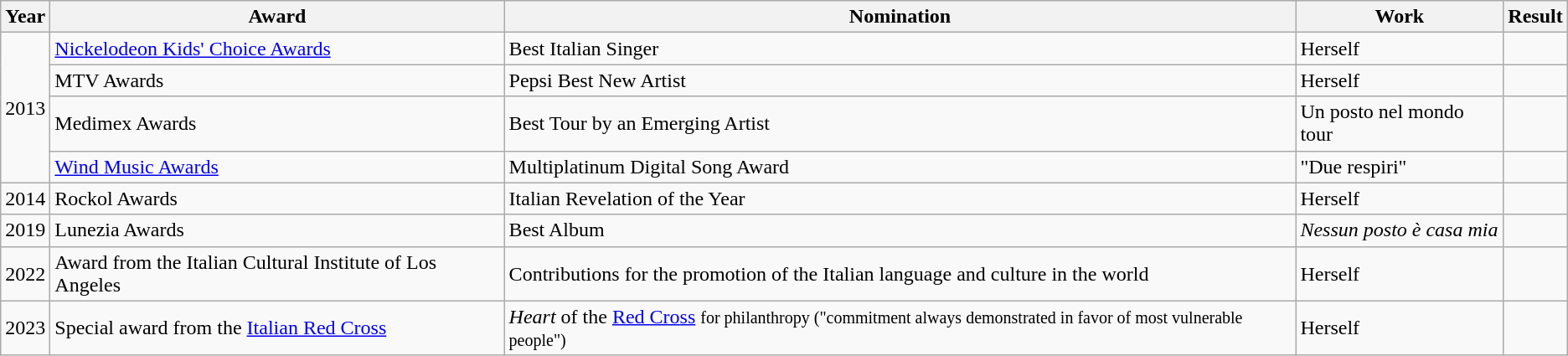<table class="wikitable">
<tr>
<th>Year</th>
<th>Award</th>
<th>Nomination</th>
<th>Work</th>
<th>Result</th>
</tr>
<tr>
<td rowspan="4">2013</td>
<td><a href='#'>Nickelodeon Kids' Choice Awards</a></td>
<td>Best Italian Singer</td>
<td>Herself</td>
<td></td>
</tr>
<tr>
<td>MTV Awards</td>
<td>Pepsi Best New Artist</td>
<td>Herself</td>
<td></td>
</tr>
<tr>
<td>Medimex Awards</td>
<td>Best Tour by an Emerging Artist</td>
<td>Un posto nel mondo tour</td>
<td></td>
</tr>
<tr>
<td><a href='#'>Wind Music Awards</a></td>
<td>Multiplatinum Digital Song Award</td>
<td>"Due respiri"</td>
<td></td>
</tr>
<tr>
<td>2014</td>
<td>Rockol Awards</td>
<td>Italian Revelation of the Year</td>
<td>Herself</td>
<td></td>
</tr>
<tr>
<td>2019</td>
<td>Lunezia Awards</td>
<td>Best Album</td>
<td><em>Nessun posto è casa mia</em></td>
<td></td>
</tr>
<tr>
<td>2022</td>
<td>Award from the Italian Cultural Institute of Los Angeles</td>
<td>Contributions for the promotion of the Italian language and culture in the world</td>
<td>Herself</td>
<td></td>
</tr>
<tr>
<td>2023</td>
<td>Special award from the <a href='#'>Italian Red Cross</a></td>
<td><em>Heart</em> of the <a href='#'>Red Cross</a> <small>for philanthropy ("commitment always demonstrated in favor of most vulnerable people")</small></td>
<td>Herself</td>
<td></td>
</tr>
</table>
